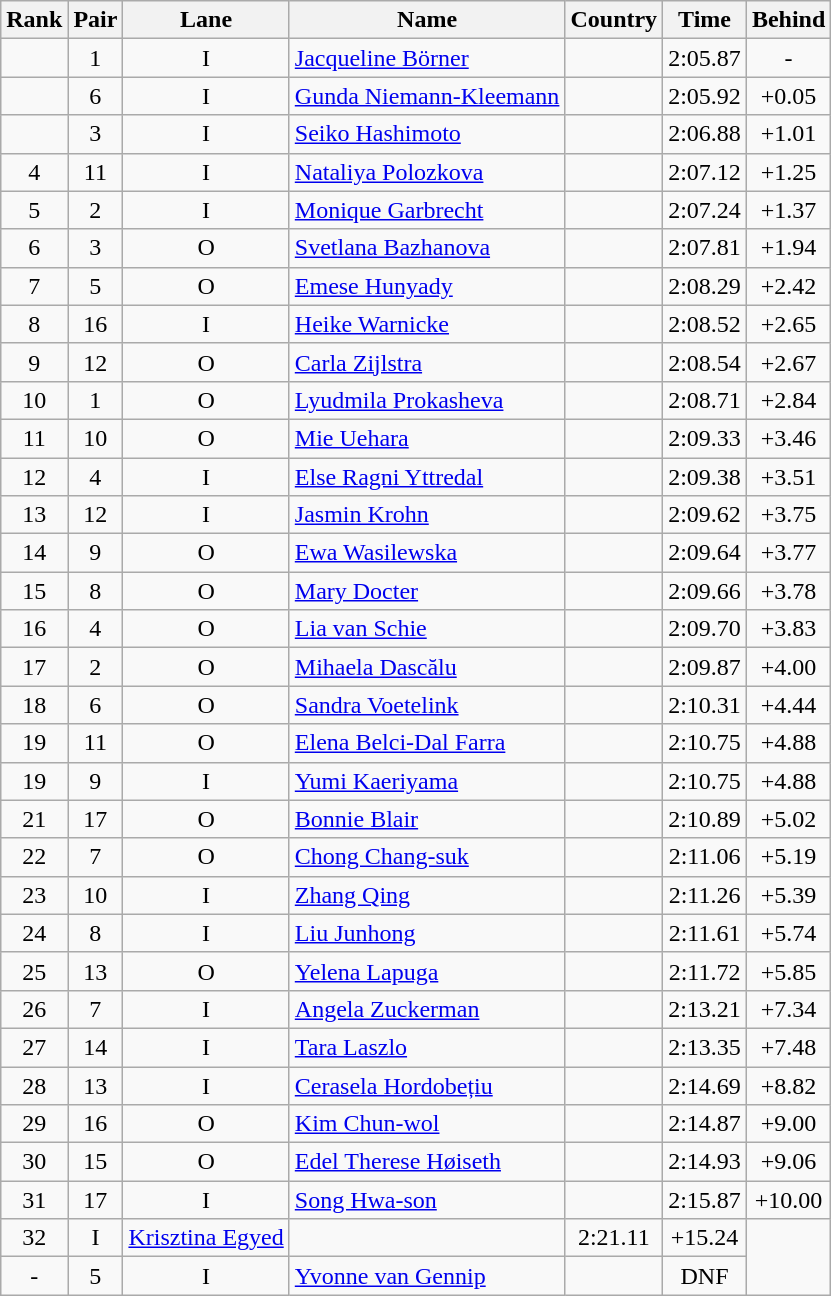<table class="wikitable sortable" style="text-align:center">
<tr>
<th>Rank</th>
<th>Pair</th>
<th>Lane</th>
<th>Name</th>
<th>Country</th>
<th>Time</th>
<th>Behind</th>
</tr>
<tr>
<td></td>
<td>1</td>
<td>I</td>
<td align=left><a href='#'>Jacqueline Börner</a></td>
<td align=left></td>
<td>2:05.87</td>
<td>-</td>
</tr>
<tr>
<td></td>
<td>6</td>
<td>I</td>
<td align=left><a href='#'>Gunda Niemann-Kleemann</a></td>
<td align=left></td>
<td>2:05.92</td>
<td>+0.05</td>
</tr>
<tr>
<td></td>
<td>3</td>
<td>I</td>
<td align=left><a href='#'>Seiko Hashimoto</a></td>
<td align=left></td>
<td>2:06.88</td>
<td>+1.01</td>
</tr>
<tr>
<td>4</td>
<td>11</td>
<td>I</td>
<td align=left><a href='#'>Nataliya Polozkova</a></td>
<td align=left></td>
<td>2:07.12</td>
<td>+1.25</td>
</tr>
<tr>
<td>5</td>
<td>2</td>
<td>I</td>
<td align=left><a href='#'>Monique Garbrecht</a></td>
<td align=left></td>
<td>2:07.24</td>
<td>+1.37</td>
</tr>
<tr>
<td>6</td>
<td>3</td>
<td>O</td>
<td align=left><a href='#'>Svetlana Bazhanova</a></td>
<td align=left></td>
<td>2:07.81</td>
<td>+1.94</td>
</tr>
<tr>
<td>7</td>
<td>5</td>
<td>O</td>
<td align=left><a href='#'>Emese Hunyady</a></td>
<td align=left></td>
<td>2:08.29</td>
<td>+2.42</td>
</tr>
<tr>
<td>8</td>
<td>16</td>
<td>I</td>
<td align=left><a href='#'>Heike Warnicke</a></td>
<td align=left></td>
<td>2:08.52</td>
<td>+2.65</td>
</tr>
<tr>
<td>9</td>
<td>12</td>
<td>O</td>
<td align=left><a href='#'>Carla Zijlstra</a></td>
<td align=left></td>
<td>2:08.54</td>
<td>+2.67</td>
</tr>
<tr>
<td>10</td>
<td>1</td>
<td>O</td>
<td align=left><a href='#'>Lyudmila Prokasheva</a></td>
<td align=left></td>
<td>2:08.71</td>
<td>+2.84</td>
</tr>
<tr>
<td>11</td>
<td>10</td>
<td>O</td>
<td align=left><a href='#'>Mie Uehara</a></td>
<td align=left></td>
<td>2:09.33</td>
<td>+3.46</td>
</tr>
<tr>
<td>12</td>
<td>4</td>
<td>I</td>
<td align=left><a href='#'>Else Ragni Yttredal</a></td>
<td align=left></td>
<td>2:09.38</td>
<td>+3.51</td>
</tr>
<tr>
<td>13</td>
<td>12</td>
<td>I</td>
<td align=left><a href='#'>Jasmin Krohn</a></td>
<td align=left></td>
<td>2:09.62</td>
<td>+3.75</td>
</tr>
<tr>
<td>14</td>
<td>9</td>
<td>O</td>
<td align=left><a href='#'>Ewa Wasilewska</a></td>
<td align=left></td>
<td>2:09.64</td>
<td>+3.77</td>
</tr>
<tr>
<td>15</td>
<td>8</td>
<td>O</td>
<td align=left><a href='#'>Mary Docter</a></td>
<td align=left></td>
<td>2:09.66</td>
<td>+3.78</td>
</tr>
<tr>
<td>16</td>
<td>4</td>
<td>O</td>
<td align=left><a href='#'>Lia van Schie</a></td>
<td align=left></td>
<td>2:09.70</td>
<td>+3.83</td>
</tr>
<tr>
<td>17</td>
<td>2</td>
<td>O</td>
<td align=left><a href='#'>Mihaela Dascălu</a></td>
<td align=left></td>
<td>2:09.87</td>
<td>+4.00</td>
</tr>
<tr>
<td>18</td>
<td>6</td>
<td>O</td>
<td align=left><a href='#'>Sandra Voetelink</a></td>
<td align=left></td>
<td>2:10.31</td>
<td>+4.44</td>
</tr>
<tr>
<td>19</td>
<td>11</td>
<td>O</td>
<td align=left><a href='#'>Elena Belci-Dal Farra</a></td>
<td align=left></td>
<td>2:10.75</td>
<td>+4.88</td>
</tr>
<tr>
<td>19</td>
<td>9</td>
<td>I</td>
<td align=left><a href='#'>Yumi Kaeriyama</a></td>
<td align=left></td>
<td>2:10.75</td>
<td>+4.88</td>
</tr>
<tr>
<td>21</td>
<td>17</td>
<td>O</td>
<td align=left><a href='#'>Bonnie Blair</a></td>
<td align=left></td>
<td>2:10.89</td>
<td>+5.02</td>
</tr>
<tr>
<td>22</td>
<td>7</td>
<td>O</td>
<td align=left><a href='#'>Chong Chang-suk</a></td>
<td align=left></td>
<td>2:11.06</td>
<td>+5.19</td>
</tr>
<tr>
<td>23</td>
<td>10</td>
<td>I</td>
<td align=left><a href='#'>Zhang Qing</a></td>
<td align=left></td>
<td>2:11.26</td>
<td>+5.39</td>
</tr>
<tr>
<td>24</td>
<td>8</td>
<td>I</td>
<td align=left><a href='#'>Liu Junhong</a></td>
<td align=left></td>
<td>2:11.61</td>
<td>+5.74</td>
</tr>
<tr>
<td>25</td>
<td>13</td>
<td>O</td>
<td align=left><a href='#'>Yelena Lapuga</a></td>
<td align=left></td>
<td>2:11.72</td>
<td>+5.85</td>
</tr>
<tr>
<td>26</td>
<td>7</td>
<td>I</td>
<td align=left><a href='#'>Angela Zuckerman</a></td>
<td align=left></td>
<td>2:13.21</td>
<td>+7.34</td>
</tr>
<tr>
<td>27</td>
<td>14</td>
<td>I</td>
<td align=left><a href='#'>Tara Laszlo</a></td>
<td align=left></td>
<td>2:13.35</td>
<td>+7.48</td>
</tr>
<tr>
<td>28</td>
<td>13</td>
<td>I</td>
<td align=left><a href='#'>Cerasela Hordobețiu</a></td>
<td align=left></td>
<td>2:14.69</td>
<td>+8.82</td>
</tr>
<tr>
<td>29</td>
<td>16</td>
<td>O</td>
<td align=left><a href='#'>Kim Chun-wol</a></td>
<td align=left></td>
<td>2:14.87</td>
<td>+9.00</td>
</tr>
<tr>
<td>30</td>
<td>15</td>
<td>O</td>
<td align=left><a href='#'>Edel Therese Høiseth</a></td>
<td align=left></td>
<td>2:14.93</td>
<td>+9.06</td>
</tr>
<tr>
<td>31</td>
<td>17</td>
<td>I</td>
<td align=left><a href='#'>Song Hwa-son</a></td>
<td align=left></td>
<td>2:15.87</td>
<td>+10.00</td>
</tr>
<tr>
<td>32</td>
<td 15>I</td>
<td align=left><a href='#'>Krisztina Egyed</a></td>
<td align=left></td>
<td>2:21.11</td>
<td>+15.24</td>
</tr>
<tr>
<td>-</td>
<td>5</td>
<td>I</td>
<td align=left><a href='#'>Yvonne van Gennip</a></td>
<td align=left></td>
<td>DNF</td>
</tr>
</table>
